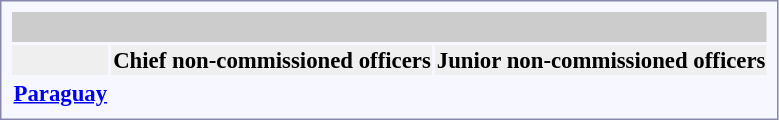<table style="border:1px solid #8888aa; background-color:#f7f8ff; padding:5px; font-size:95%; margin: 0px 12px 12px 0px;">
<tr style="background-color:#CCCCCC;">
<th colspan=8> </th>
</tr>
<tr style="background:#efefef;">
<th></th>
<th colspan=3>Chief non-commissioned officers</th>
<th colspan=4>Junior non-commissioned officers</th>
</tr>
<tr style="text-align:center;">
<td rowspan=2> <strong><a href='#'>Paraguay</a></strong></td>
<td></td>
<td></td>
<td></td>
<td></td>
<td></td>
<td></td>
<td></td>
</tr>
<tr style="text-align:center;">
<td></td>
<td></td>
<td></td>
<td></td>
<td></td>
<td></td>
<td></td>
</tr>
</table>
